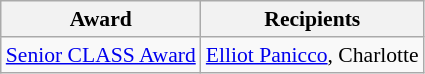<table class="wikitable" style="white-space:nowrap; font-size:90%;">
<tr>
<th>Award</th>
<th>Recipients</th>
</tr>
<tr>
<td><a href='#'>Senior CLASS Award</a></td>
<td><a href='#'>Elliot Panicco</a>, Charlotte</td>
</tr>
</table>
